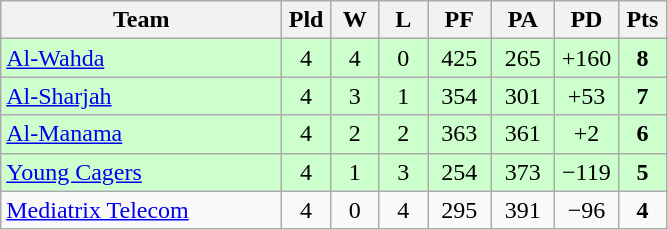<table class="wikitable" style="text-align:center;">
<tr>
<th width=180>Team</th>
<th width=25>Pld</th>
<th width=25>W</th>
<th width=25>L</th>
<th width=35>PF</th>
<th width=35>PA</th>
<th width=35>PD</th>
<th width=25>Pts</th>
</tr>
<tr bgcolor="#ccffcc">
<td align="left"> <a href='#'>Al-Wahda</a></td>
<td>4</td>
<td>4</td>
<td>0</td>
<td>425</td>
<td>265</td>
<td>+160</td>
<td><strong>8</strong></td>
</tr>
<tr bgcolor="#ccffcc">
<td align="left"> <a href='#'>Al-Sharjah</a></td>
<td>4</td>
<td>3</td>
<td>1</td>
<td>354</td>
<td>301</td>
<td>+53</td>
<td><strong>7</strong></td>
</tr>
<tr bgcolor="#ccffcc">
<td align="left"> <a href='#'>Al-Manama</a></td>
<td>4</td>
<td>2</td>
<td>2</td>
<td>363</td>
<td>361</td>
<td>+2</td>
<td><strong>6</strong></td>
</tr>
<tr bgcolor="#ccffcc">
<td align="left"> <a href='#'>Young Cagers</a></td>
<td>4</td>
<td>1</td>
<td>3</td>
<td>254</td>
<td>373</td>
<td>−119</td>
<td><strong>5</strong></td>
</tr>
<tr>
<td align="left"> <a href='#'>Mediatrix Telecom</a></td>
<td>4</td>
<td>0</td>
<td>4</td>
<td>295</td>
<td>391</td>
<td>−96</td>
<td><strong>4</strong></td>
</tr>
</table>
